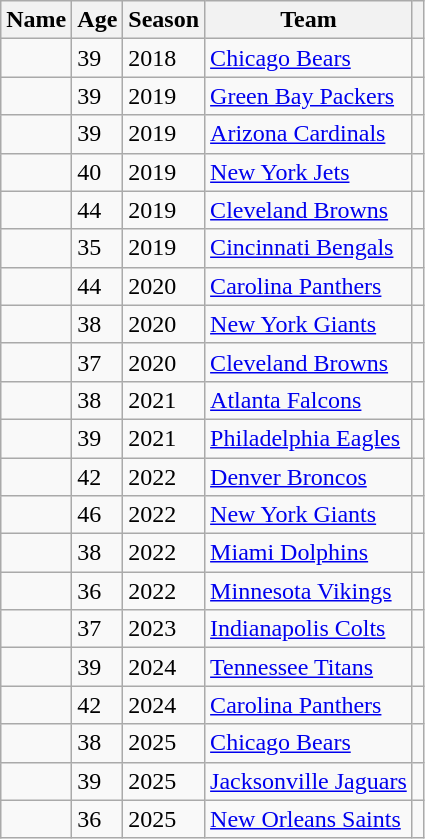<table class="wikitable sortable">
<tr>
<th scope="col">Name</th>
<th scope="col">Age</th>
<th scope="col">Season</th>
<th scope="col">Team</th>
<th scope="col" class="unsortable"></th>
</tr>
<tr>
<td></td>
<td>39</td>
<td>2018</td>
<td><a href='#'>Chicago Bears</a></td>
<td></td>
</tr>
<tr>
<td></td>
<td>39</td>
<td>2019</td>
<td><a href='#'>Green Bay Packers</a></td>
<td></td>
</tr>
<tr>
<td></td>
<td>39</td>
<td>2019</td>
<td><a href='#'>Arizona Cardinals</a></td>
<td></td>
</tr>
<tr>
<td></td>
<td>40</td>
<td>2019</td>
<td><a href='#'>New York Jets</a></td>
<td></td>
</tr>
<tr>
<td></td>
<td>44</td>
<td>2019</td>
<td><a href='#'>Cleveland Browns</a></td>
<td></td>
</tr>
<tr>
<td></td>
<td>35</td>
<td>2019</td>
<td><a href='#'>Cincinnati Bengals</a></td>
<td></td>
</tr>
<tr>
<td></td>
<td>44</td>
<td>2020</td>
<td><a href='#'>Carolina Panthers</a></td>
<td></td>
</tr>
<tr>
<td></td>
<td>38</td>
<td>2020</td>
<td><a href='#'>New York Giants</a></td>
<td></td>
</tr>
<tr>
<td></td>
<td>37</td>
<td>2020</td>
<td><a href='#'>Cleveland Browns</a></td>
<td></td>
</tr>
<tr>
<td></td>
<td>38</td>
<td>2021</td>
<td><a href='#'>Atlanta Falcons</a></td>
<td></td>
</tr>
<tr>
<td></td>
<td>39</td>
<td>2021</td>
<td><a href='#'>Philadelphia Eagles</a></td>
<td></td>
</tr>
<tr>
<td></td>
<td>42</td>
<td>2022</td>
<td><a href='#'>Denver Broncos</a></td>
<td></td>
</tr>
<tr>
<td></td>
<td>46</td>
<td>2022</td>
<td><a href='#'>New York Giants</a></td>
<td></td>
</tr>
<tr>
<td></td>
<td>38</td>
<td>2022</td>
<td><a href='#'>Miami Dolphins</a></td>
<td></td>
</tr>
<tr>
<td></td>
<td>36</td>
<td>2022</td>
<td><a href='#'>Minnesota Vikings</a></td>
<td></td>
</tr>
<tr>
<td></td>
<td>37</td>
<td>2023</td>
<td><a href='#'>Indianapolis Colts</a></td>
<td></td>
</tr>
<tr>
<td></td>
<td>39</td>
<td>2024</td>
<td><a href='#'>Tennessee Titans</a></td>
<td></td>
</tr>
<tr>
<td></td>
<td>42</td>
<td>2024</td>
<td><a href='#'>Carolina Panthers</a></td>
<td></td>
</tr>
<tr>
<td></td>
<td>38</td>
<td>2025</td>
<td><a href='#'>Chicago Bears</a></td>
<td></td>
</tr>
<tr>
<td></td>
<td>39</td>
<td>2025</td>
<td><a href='#'>Jacksonville Jaguars</a></td>
<td></td>
</tr>
<tr>
<td></td>
<td>36</td>
<td>2025</td>
<td><a href='#'>New Orleans Saints</a></td>
<td></td>
</tr>
</table>
